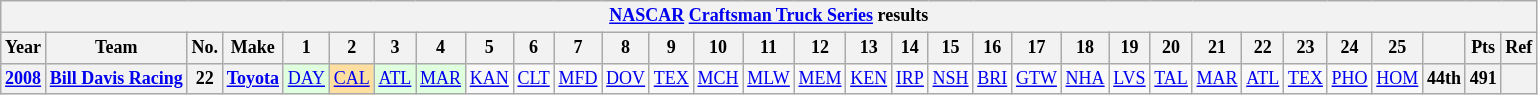<table class="wikitable" style="text-align:center; font-size:75%">
<tr>
<th colspan=45><a href='#'>NASCAR</a> <a href='#'>Craftsman Truck Series</a> results</th>
</tr>
<tr>
<th>Year</th>
<th>Team</th>
<th>No.</th>
<th>Make</th>
<th>1</th>
<th>2</th>
<th>3</th>
<th>4</th>
<th>5</th>
<th>6</th>
<th>7</th>
<th>8</th>
<th>9</th>
<th>10</th>
<th>11</th>
<th>12</th>
<th>13</th>
<th>14</th>
<th>15</th>
<th>16</th>
<th>17</th>
<th>18</th>
<th>19</th>
<th>20</th>
<th>21</th>
<th>22</th>
<th>23</th>
<th>24</th>
<th>25</th>
<th></th>
<th>Pts</th>
<th>Ref</th>
</tr>
<tr>
<th><a href='#'>2008</a></th>
<th><a href='#'>Bill Davis Racing</a></th>
<th>22</th>
<th><a href='#'>Toyota</a></th>
<td style="background:#DFFFDF;"><a href='#'>DAY</a><br></td>
<td style="background:#FFDF9F;"><a href='#'>CAL</a><br></td>
<td style="background:#DFFFDF;"><a href='#'>ATL</a><br></td>
<td style="background:#DFFFDF;"><a href='#'>MAR</a><br></td>
<td><a href='#'>KAN</a></td>
<td><a href='#'>CLT</a></td>
<td><a href='#'>MFD</a></td>
<td><a href='#'>DOV</a></td>
<td><a href='#'>TEX</a></td>
<td><a href='#'>MCH</a></td>
<td><a href='#'>MLW</a></td>
<td><a href='#'>MEM</a></td>
<td><a href='#'>KEN</a></td>
<td><a href='#'>IRP</a></td>
<td><a href='#'>NSH</a></td>
<td><a href='#'>BRI</a></td>
<td><a href='#'>GTW</a></td>
<td><a href='#'>NHA</a></td>
<td><a href='#'>LVS</a></td>
<td><a href='#'>TAL</a></td>
<td><a href='#'>MAR</a></td>
<td><a href='#'>ATL</a></td>
<td><a href='#'>TEX</a></td>
<td><a href='#'>PHO</a></td>
<td><a href='#'>HOM</a></td>
<th>44th</th>
<th>491</th>
<th></th>
</tr>
</table>
